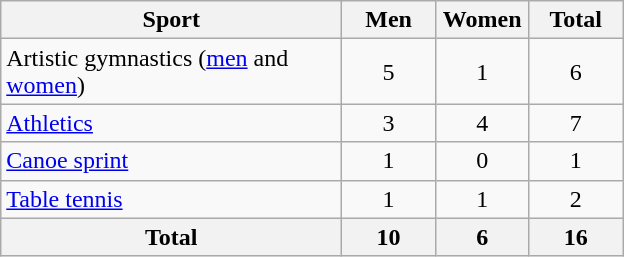<table class="wikitable sortable" style="text-align:center;">
<tr>
<th width=220>Sport</th>
<th width=55>Men</th>
<th width=55>Women</th>
<th width=55>Total</th>
</tr>
<tr>
<td align=left>Artistic gymnastics (<a href='#'>men</a> and <a href='#'>women</a>)</td>
<td>5</td>
<td>1</td>
<td>6</td>
</tr>
<tr>
<td align=left><a href='#'>Athletics</a></td>
<td>3</td>
<td>4</td>
<td>7</td>
</tr>
<tr>
<td align=left><a href='#'>Canoe sprint</a></td>
<td>1</td>
<td>0</td>
<td>1</td>
</tr>
<tr>
<td align=left><a href='#'>Table tennis</a></td>
<td>1</td>
<td>1</td>
<td>2</td>
</tr>
<tr>
<th align=left>Total</th>
<th>10</th>
<th>6</th>
<th>16</th>
</tr>
</table>
